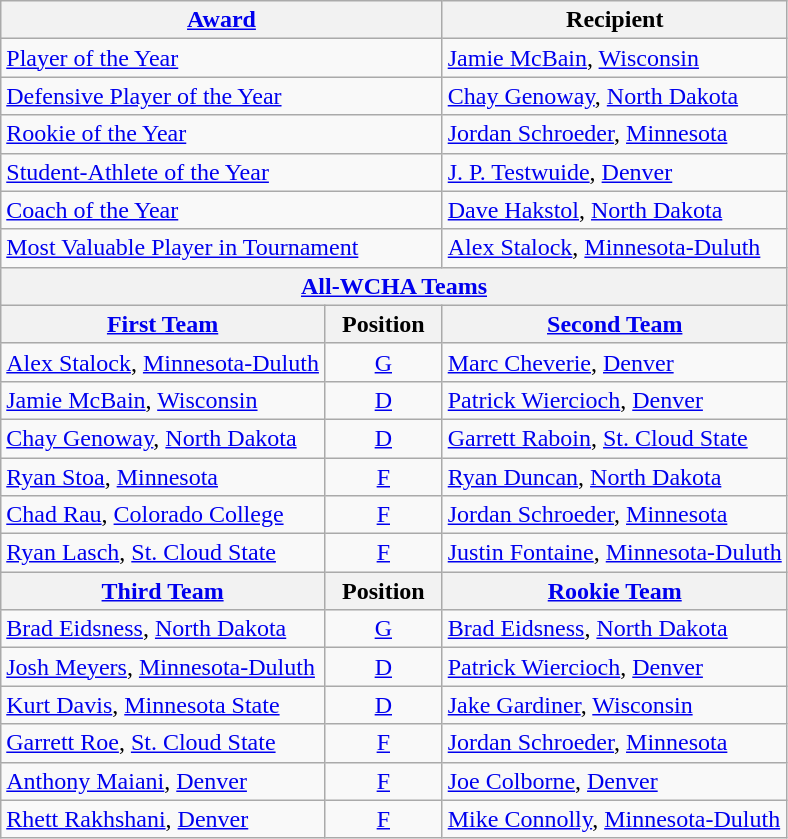<table class="wikitable">
<tr>
<th colspan=2><a href='#'>Award</a></th>
<th>Recipient</th>
</tr>
<tr>
<td colspan=2><a href='#'>Player of the Year</a></td>
<td><a href='#'>Jamie McBain</a>, <a href='#'>Wisconsin</a></td>
</tr>
<tr>
<td colspan=2><a href='#'>Defensive Player of the Year</a></td>
<td><a href='#'>Chay Genoway</a>, <a href='#'>North Dakota</a></td>
</tr>
<tr>
<td colspan=2><a href='#'>Rookie of the Year</a></td>
<td><a href='#'>Jordan Schroeder</a>, <a href='#'>Minnesota</a></td>
</tr>
<tr>
<td colspan=2><a href='#'>Student-Athlete of the Year</a></td>
<td><a href='#'>J. P. Testwuide</a>, <a href='#'>Denver</a></td>
</tr>
<tr>
<td colspan=2><a href='#'>Coach of the Year</a></td>
<td><a href='#'>Dave Hakstol</a>, <a href='#'>North Dakota</a></td>
</tr>
<tr>
<td colspan=2><a href='#'>Most Valuable Player in Tournament</a></td>
<td><a href='#'>Alex Stalock</a>, <a href='#'>Minnesota-Duluth</a></td>
</tr>
<tr>
<th colspan=3><a href='#'>All-WCHA Teams</a></th>
</tr>
<tr>
<th><a href='#'>First Team</a></th>
<th>  Position  </th>
<th><a href='#'>Second Team</a></th>
</tr>
<tr>
<td><a href='#'>Alex Stalock</a>, <a href='#'>Minnesota-Duluth</a></td>
<td align=center><a href='#'>G</a></td>
<td><a href='#'>Marc Cheverie</a>, <a href='#'>Denver</a></td>
</tr>
<tr>
<td><a href='#'>Jamie McBain</a>, <a href='#'>Wisconsin</a></td>
<td align=center><a href='#'>D</a></td>
<td><a href='#'>Patrick Wiercioch</a>, <a href='#'>Denver</a></td>
</tr>
<tr>
<td><a href='#'>Chay Genoway</a>, <a href='#'>North Dakota</a></td>
<td align=center><a href='#'>D</a></td>
<td><a href='#'>Garrett Raboin</a>, <a href='#'>St. Cloud State</a></td>
</tr>
<tr>
<td><a href='#'>Ryan Stoa</a>, <a href='#'>Minnesota</a></td>
<td align=center><a href='#'>F</a></td>
<td><a href='#'>Ryan Duncan</a>, <a href='#'>North Dakota</a></td>
</tr>
<tr>
<td><a href='#'>Chad Rau</a>, <a href='#'>Colorado College</a></td>
<td align=center><a href='#'>F</a></td>
<td><a href='#'>Jordan Schroeder</a>, <a href='#'>Minnesota</a></td>
</tr>
<tr>
<td><a href='#'>Ryan Lasch</a>, <a href='#'>St. Cloud State</a></td>
<td align=center><a href='#'>F</a></td>
<td><a href='#'>Justin Fontaine</a>, <a href='#'>Minnesota-Duluth</a></td>
</tr>
<tr>
<th><a href='#'>Third Team</a></th>
<th>  Position  </th>
<th><a href='#'>Rookie Team</a></th>
</tr>
<tr>
<td><a href='#'>Brad Eidsness</a>, <a href='#'>North Dakota</a></td>
<td align=center><a href='#'>G</a></td>
<td><a href='#'>Brad Eidsness</a>, <a href='#'>North Dakota</a></td>
</tr>
<tr>
<td><a href='#'>Josh Meyers</a>, <a href='#'>Minnesota-Duluth</a></td>
<td align=center><a href='#'>D</a></td>
<td><a href='#'>Patrick Wiercioch</a>, <a href='#'>Denver</a></td>
</tr>
<tr>
<td><a href='#'>Kurt Davis</a>, <a href='#'>Minnesota State</a></td>
<td align=center><a href='#'>D</a></td>
<td><a href='#'>Jake Gardiner</a>, <a href='#'>Wisconsin</a></td>
</tr>
<tr>
<td><a href='#'>Garrett Roe</a>, <a href='#'>St. Cloud State</a></td>
<td align=center><a href='#'>F</a></td>
<td><a href='#'>Jordan Schroeder</a>, <a href='#'>Minnesota</a></td>
</tr>
<tr>
<td><a href='#'>Anthony Maiani</a>, <a href='#'>Denver</a></td>
<td align=center><a href='#'>F</a></td>
<td><a href='#'>Joe Colborne</a>, <a href='#'>Denver</a></td>
</tr>
<tr>
<td><a href='#'>Rhett Rakhshani</a>, <a href='#'>Denver</a></td>
<td align=center><a href='#'>F</a></td>
<td><a href='#'>Mike Connolly</a>, <a href='#'>Minnesota-Duluth</a></td>
</tr>
</table>
